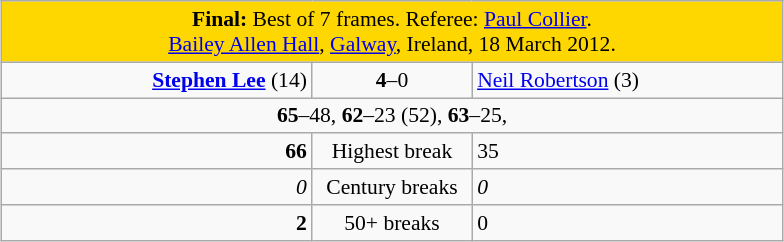<table class="wikitable" style="font-size: 90%; margin: 1em auto 1em auto;">
<tr>
<td colspan="3" align="center" bgcolor="#ffd700"><strong>Final:</strong> Best of 7 frames. Referee: <a href='#'>Paul Collier</a>.<br><a href='#'>Bailey Allen Hall</a>, <a href='#'>Galway</a>, Ireland, 18 March 2012.</td>
</tr>
<tr>
<td width="200" align="right"><strong><a href='#'>Stephen Lee</a></strong> (14) <br></td>
<td width="100" align="center"><strong>4</strong>–0</td>
<td width="200"><a href='#'>Neil Robertson</a> (3) <br></td>
</tr>
<tr>
<td colspan="3" align="center" style="font-size: 100%"><strong>65</strong>–48, <strong>62</strong>–23 (52), <strong>63</strong>–25, </td>
</tr>
<tr>
<td align="right"><strong>66</strong></td>
<td align="center">Highest break</td>
<td>35</td>
</tr>
<tr>
<td align="right"><em>0</em></td>
<td align="center">Century breaks</td>
<td><em>0</em></td>
</tr>
<tr>
<td align="right"><strong>2</strong></td>
<td align="center">50+ breaks</td>
<td>0</td>
</tr>
</table>
